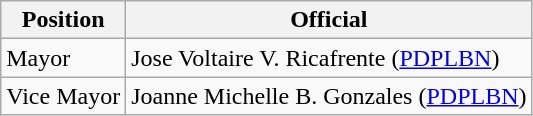<table class="wikitable">
<tr>
<th>Position</th>
<th>Official</th>
</tr>
<tr>
<td>Mayor</td>
<td>Jose Voltaire V. Ricafrente (<a href='#'>PDPLBN</a>)</td>
</tr>
<tr>
<td>Vice Mayor</td>
<td>Joanne Michelle B. Gonzales (<a href='#'>PDPLBN</a>)</td>
</tr>
</table>
